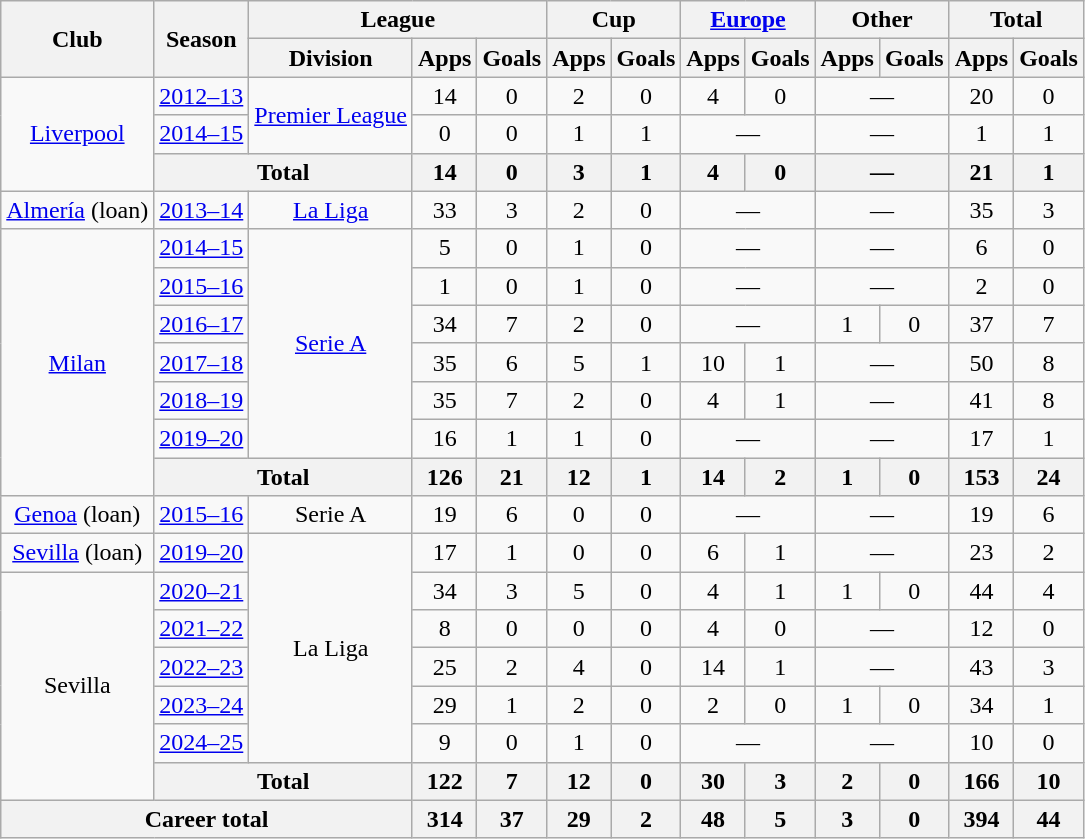<table class="wikitable" style="text-align:center">
<tr>
<th rowspan="2">Club</th>
<th rowspan="2">Season</th>
<th colspan="3">League</th>
<th colspan="2">Cup</th>
<th colspan="2"><a href='#'>Europe</a></th>
<th colspan="2">Other</th>
<th colspan="2">Total</th>
</tr>
<tr>
<th>Division</th>
<th>Apps</th>
<th>Goals</th>
<th>Apps</th>
<th>Goals</th>
<th>Apps</th>
<th>Goals</th>
<th>Apps</th>
<th>Goals</th>
<th>Apps</th>
<th>Goals</th>
</tr>
<tr>
<td rowspan="3"><a href='#'>Liverpool</a></td>
<td><a href='#'>2012–13</a></td>
<td rowspan="2"><a href='#'>Premier League</a></td>
<td>14</td>
<td>0</td>
<td>2</td>
<td>0</td>
<td>4</td>
<td>0</td>
<td colspan="2">—</td>
<td>20</td>
<td>0</td>
</tr>
<tr>
<td><a href='#'>2014–15</a></td>
<td>0</td>
<td>0</td>
<td>1</td>
<td>1</td>
<td colspan="2">—</td>
<td colspan="2">—</td>
<td>1</td>
<td>1</td>
</tr>
<tr>
<th colspan="2">Total</th>
<th>14</th>
<th>0</th>
<th>3</th>
<th>1</th>
<th>4</th>
<th>0</th>
<th colspan="2">—</th>
<th>21</th>
<th>1</th>
</tr>
<tr>
<td><a href='#'>Almería</a> (loan)</td>
<td><a href='#'>2013–14</a></td>
<td><a href='#'>La Liga</a></td>
<td>33</td>
<td>3</td>
<td>2</td>
<td>0</td>
<td colspan="2">—</td>
<td colspan="2">—</td>
<td>35</td>
<td>3</td>
</tr>
<tr>
<td rowspan="7"><a href='#'>Milan</a></td>
<td><a href='#'>2014–15</a></td>
<td rowspan="6"><a href='#'>Serie A</a></td>
<td>5</td>
<td>0</td>
<td>1</td>
<td>0</td>
<td colspan="2">—</td>
<td colspan="2">—</td>
<td>6</td>
<td>0</td>
</tr>
<tr>
<td><a href='#'>2015–16</a></td>
<td>1</td>
<td>0</td>
<td>1</td>
<td>0</td>
<td colspan="2">—</td>
<td colspan="2">—</td>
<td>2</td>
<td>0</td>
</tr>
<tr>
<td><a href='#'>2016–17</a></td>
<td>34</td>
<td>7</td>
<td>2</td>
<td>0</td>
<td colspan="2">—</td>
<td>1</td>
<td>0</td>
<td>37</td>
<td>7</td>
</tr>
<tr>
<td><a href='#'>2017–18</a></td>
<td>35</td>
<td>6</td>
<td>5</td>
<td>1</td>
<td>10</td>
<td>1</td>
<td colspan="2">—</td>
<td>50</td>
<td>8</td>
</tr>
<tr>
<td><a href='#'>2018–19</a></td>
<td>35</td>
<td>7</td>
<td>2</td>
<td>0</td>
<td>4</td>
<td>1</td>
<td colspan="2">—</td>
<td>41</td>
<td>8</td>
</tr>
<tr>
<td><a href='#'>2019–20</a></td>
<td>16</td>
<td>1</td>
<td>1</td>
<td>0</td>
<td colspan="2">—</td>
<td colspan="2">—</td>
<td>17</td>
<td>1</td>
</tr>
<tr>
<th colspan="2">Total</th>
<th>126</th>
<th>21</th>
<th>12</th>
<th>1</th>
<th>14</th>
<th>2</th>
<th>1</th>
<th>0</th>
<th>153</th>
<th>24</th>
</tr>
<tr>
<td><a href='#'>Genoa</a> (loan)</td>
<td><a href='#'>2015–16</a></td>
<td>Serie A</td>
<td>19</td>
<td>6</td>
<td>0</td>
<td>0</td>
<td colspan="2">—</td>
<td colspan="2">—</td>
<td>19</td>
<td>6</td>
</tr>
<tr>
<td><a href='#'>Sevilla</a> (loan)</td>
<td><a href='#'>2019–20</a></td>
<td rowspan="6">La Liga</td>
<td>17</td>
<td>1</td>
<td>0</td>
<td>0</td>
<td>6</td>
<td>1</td>
<td colspan="2">—</td>
<td>23</td>
<td>2</td>
</tr>
<tr>
<td rowspan="6">Sevilla</td>
<td><a href='#'>2020–21</a></td>
<td>34</td>
<td>3</td>
<td>5</td>
<td>0</td>
<td>4</td>
<td>1</td>
<td>1</td>
<td>0</td>
<td>44</td>
<td>4</td>
</tr>
<tr>
<td><a href='#'>2021–22</a></td>
<td>8</td>
<td>0</td>
<td>0</td>
<td>0</td>
<td>4</td>
<td>0</td>
<td colspan="2">—</td>
<td>12</td>
<td>0</td>
</tr>
<tr>
<td><a href='#'>2022–23</a></td>
<td>25</td>
<td>2</td>
<td>4</td>
<td>0</td>
<td>14</td>
<td>1</td>
<td colspan="2">—</td>
<td>43</td>
<td>3</td>
</tr>
<tr>
<td><a href='#'>2023–24</a></td>
<td>29</td>
<td>1</td>
<td>2</td>
<td>0</td>
<td>2</td>
<td>0</td>
<td>1</td>
<td>0</td>
<td>34</td>
<td>1</td>
</tr>
<tr>
<td><a href='#'>2024–25</a></td>
<td>9</td>
<td>0</td>
<td>1</td>
<td>0</td>
<td colspan="2">—</td>
<td colspan="2">—</td>
<td>10</td>
<td>0</td>
</tr>
<tr>
<th colspan="2">Total</th>
<th>122</th>
<th>7</th>
<th>12</th>
<th>0</th>
<th>30</th>
<th>3</th>
<th>2</th>
<th>0</th>
<th>166</th>
<th>10</th>
</tr>
<tr>
<th colspan="3">Career total</th>
<th>314</th>
<th>37</th>
<th>29</th>
<th>2</th>
<th>48</th>
<th>5</th>
<th>3</th>
<th>0</th>
<th>394</th>
<th>44</th>
</tr>
</table>
